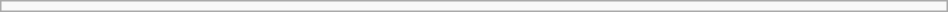<table align=center class=wikitable width=50% style="margin:1em auto;">
<tr>
<td colspan="3" align="center"></td>
</tr>
</table>
